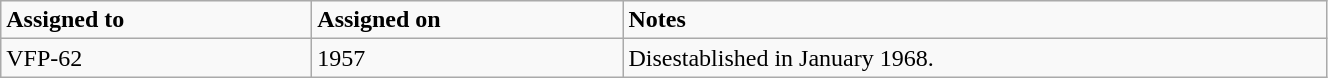<table class="wikitable" style="width: 70%;">
<tr>
<td style="width: 200px;"><strong>Assigned to</strong></td>
<td style="width: 200px;"><strong>Assigned on</strong></td>
<td><strong>Notes</strong></td>
</tr>
<tr>
<td>VFP-62</td>
<td>1957</td>
<td>Disestablished in January 1968.</td>
</tr>
</table>
